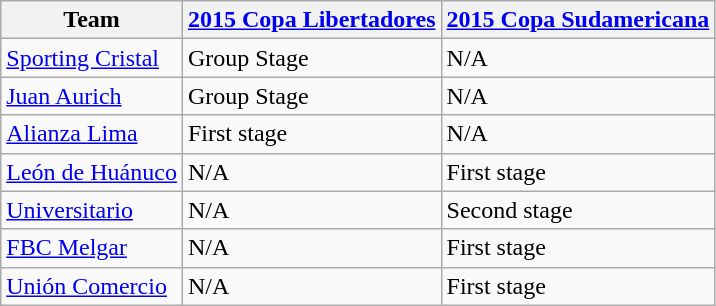<table class="wikitable">
<tr>
<th>Team</th>
<th><a href='#'>2015 Copa Libertadores</a></th>
<th><a href='#'>2015 Copa Sudamericana</a></th>
</tr>
<tr>
<td><a href='#'>Sporting Cristal</a></td>
<td>Group Stage</td>
<td>N/A</td>
</tr>
<tr>
<td><a href='#'>Juan Aurich</a></td>
<td>Group Stage</td>
<td>N/A</td>
</tr>
<tr>
<td><a href='#'>Alianza Lima</a></td>
<td>First stage</td>
<td>N/A</td>
</tr>
<tr>
<td><a href='#'>León de Huánuco</a></td>
<td>N/A</td>
<td>First stage</td>
</tr>
<tr>
<td><a href='#'>Universitario</a></td>
<td>N/A</td>
<td>Second stage</td>
</tr>
<tr>
<td><a href='#'>FBC Melgar</a></td>
<td>N/A</td>
<td>First stage</td>
</tr>
<tr>
<td><a href='#'>Unión Comercio</a></td>
<td>N/A</td>
<td>First stage</td>
</tr>
</table>
